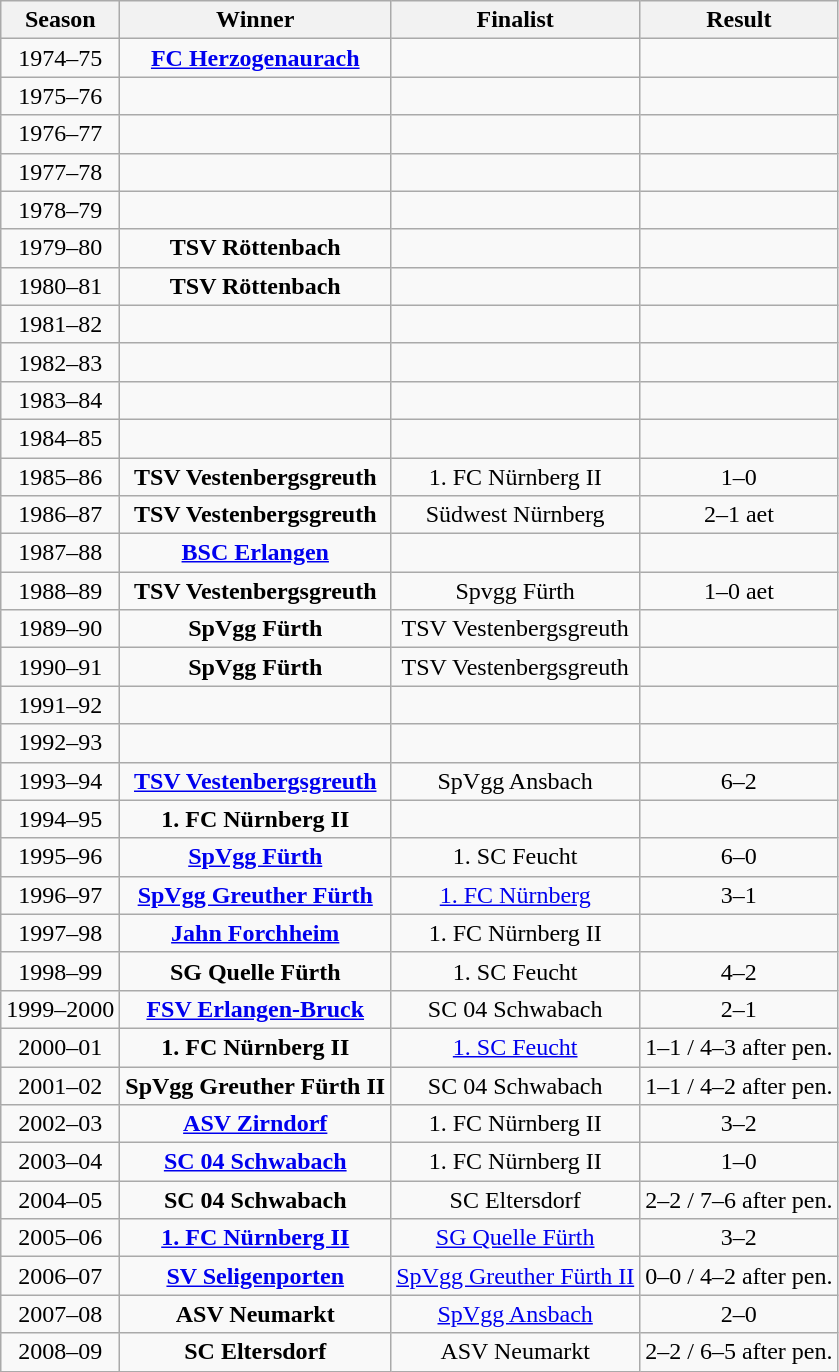<table class="wikitable">
<tr>
<th>Season</th>
<th>Winner</th>
<th>Finalist</th>
<th>Result</th>
</tr>
<tr align="center">
<td>1974–75</td>
<td><strong><a href='#'>FC Herzogenaurach</a></strong></td>
<td></td>
<td></td>
</tr>
<tr align="center">
<td>1975–76</td>
<td></td>
<td></td>
<td></td>
</tr>
<tr align="center">
<td>1976–77</td>
<td></td>
<td></td>
<td></td>
</tr>
<tr align="center">
<td>1977–78</td>
<td></td>
<td></td>
<td></td>
</tr>
<tr align="center">
<td>1978–79</td>
<td></td>
<td></td>
<td></td>
</tr>
<tr align="center">
<td>1979–80</td>
<td><strong>TSV Röttenbach</strong></td>
<td></td>
<td></td>
</tr>
<tr align="center">
<td>1980–81</td>
<td><strong>TSV Röttenbach</strong></td>
<td></td>
<td></td>
</tr>
<tr align="center">
<td>1981–82</td>
<td></td>
<td></td>
<td></td>
</tr>
<tr align="center">
<td>1982–83</td>
<td></td>
<td></td>
<td></td>
</tr>
<tr align="center">
<td>1983–84</td>
<td></td>
<td></td>
<td></td>
</tr>
<tr align="center">
<td>1984–85</td>
<td></td>
<td></td>
<td></td>
</tr>
<tr align="center">
<td>1985–86</td>
<td><strong>TSV Vestenbergsgreuth</strong></td>
<td>1. FC Nürnberg II</td>
<td>1–0</td>
</tr>
<tr align="center">
<td>1986–87</td>
<td><strong>TSV Vestenbergsgreuth</strong></td>
<td>Südwest Nürnberg</td>
<td>2–1 aet</td>
</tr>
<tr align="center">
<td>1987–88</td>
<td><strong><a href='#'>BSC Erlangen</a></strong></td>
<td></td>
<td></td>
</tr>
<tr align="center">
<td>1988–89</td>
<td><strong>TSV Vestenbergsgreuth</strong></td>
<td>Spvgg Fürth</td>
<td>1–0 aet</td>
</tr>
<tr align="center">
<td>1989–90</td>
<td><strong>SpVgg Fürth</strong></td>
<td>TSV Vestenbergsgreuth</td>
<td></td>
</tr>
<tr align="center">
<td>1990–91</td>
<td><strong>SpVgg Fürth</strong></td>
<td>TSV Vestenbergsgreuth</td>
<td></td>
</tr>
<tr align="center">
<td>1991–92</td>
<td></td>
<td></td>
<td></td>
</tr>
<tr align="center">
<td>1992–93</td>
<td></td>
<td></td>
<td></td>
</tr>
<tr align="center">
<td>1993–94</td>
<td><strong><a href='#'>TSV Vestenbergsgreuth</a></strong></td>
<td>SpVgg Ansbach</td>
<td>6–2</td>
</tr>
<tr align="center">
<td>1994–95</td>
<td><strong>1. FC Nürnberg II</strong></td>
<td></td>
<td></td>
</tr>
<tr align="center">
<td>1995–96</td>
<td><strong><a href='#'>SpVgg Fürth</a></strong></td>
<td>1. SC Feucht</td>
<td>6–0</td>
</tr>
<tr align="center">
<td>1996–97</td>
<td><strong><a href='#'>SpVgg Greuther Fürth</a></strong></td>
<td><a href='#'>1. FC Nürnberg</a></td>
<td>3–1</td>
</tr>
<tr align="center">
<td>1997–98</td>
<td><strong><a href='#'>Jahn Forchheim</a></strong></td>
<td>1. FC Nürnberg II</td>
<td></td>
</tr>
<tr align="center">
<td>1998–99</td>
<td><strong>SG Quelle Fürth</strong></td>
<td>1. SC Feucht</td>
<td>4–2</td>
</tr>
<tr align="center">
<td>1999–2000</td>
<td><strong><a href='#'>FSV Erlangen-Bruck</a></strong></td>
<td>SC 04 Schwabach</td>
<td>2–1</td>
</tr>
<tr align="center">
<td>2000–01</td>
<td><strong>1. FC Nürnberg II</strong></td>
<td><a href='#'>1. SC Feucht</a></td>
<td>1–1 / 4–3 after pen.</td>
</tr>
<tr align="center">
<td>2001–02</td>
<td><strong>SpVgg Greuther Fürth II</strong></td>
<td>SC 04 Schwabach</td>
<td>1–1 / 4–2 after pen.</td>
</tr>
<tr align="center">
<td>2002–03</td>
<td><strong><a href='#'>ASV Zirndorf</a></strong></td>
<td>1. FC Nürnberg II</td>
<td>3–2</td>
</tr>
<tr align="center">
<td>2003–04</td>
<td><strong><a href='#'>SC 04 Schwabach</a></strong></td>
<td>1. FC Nürnberg II</td>
<td>1–0</td>
</tr>
<tr align="center">
<td>2004–05</td>
<td><strong>SC 04 Schwabach</strong></td>
<td>SC Eltersdorf</td>
<td>2–2 / 7–6 after pen.</td>
</tr>
<tr align="center">
<td>2005–06</td>
<td><strong><a href='#'>1. FC Nürnberg II</a></strong></td>
<td><a href='#'>SG Quelle Fürth</a></td>
<td>3–2</td>
</tr>
<tr align="center">
<td>2006–07</td>
<td><strong><a href='#'>SV Seligenporten</a></strong></td>
<td><a href='#'>SpVgg Greuther Fürth II</a></td>
<td>0–0 / 4–2 after pen.</td>
</tr>
<tr align="center">
<td>2007–08</td>
<td><strong>ASV Neumarkt</strong></td>
<td><a href='#'>SpVgg Ansbach</a></td>
<td>2–0</td>
</tr>
<tr align="center">
<td>2008–09</td>
<td><strong>SC Eltersdorf</strong></td>
<td>ASV Neumarkt</td>
<td>2–2 / 6–5 after pen.</td>
</tr>
</table>
